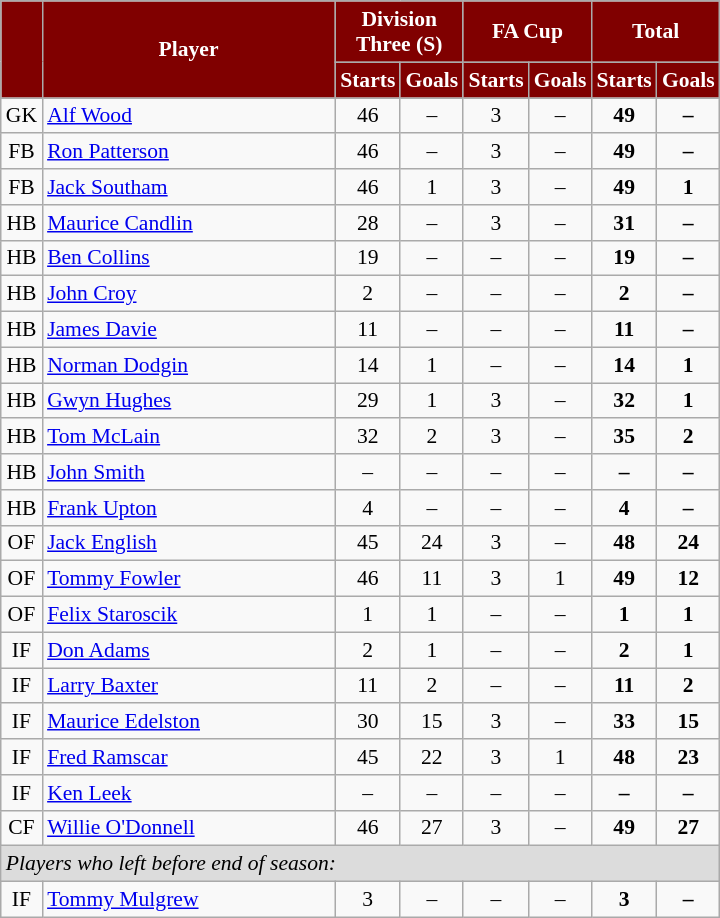<table class="wikitable"  style="text-align:center; font-size:90%; width:38%;">
<tr>
<th rowspan="2" style="background:maroon; color:white;  width: 4%"></th>
<th rowspan="2" style="background:maroon; color:white; ">Player</th>
<th colspan="2" style="background:maroon; color:white; ">Division Three (S)</th>
<th colspan="2" style="background:maroon; color:white; ">FA Cup</th>
<th colspan="2" style="background:maroon; color:white; ">Total</th>
</tr>
<tr>
<th style="background:maroon; color:white;  width: 4%;">Starts</th>
<th style="background:maroon; color:white;  width: 4%;">Goals</th>
<th style="background:maroon; color:white;  width: 4%;">Starts</th>
<th style="background:maroon; color:white;  width: 4%;">Goals</th>
<th style="background:maroon; color:white;  width: 4%;">Starts</th>
<th style="background:maroon; color:white;  width: 4%;">Goals</th>
</tr>
<tr>
<td>GK</td>
<td style="text-align:left;"><a href='#'>Alf Wood</a></td>
<td>46</td>
<td>–</td>
<td>3</td>
<td>–</td>
<td><strong>49</strong></td>
<td><strong>–</strong></td>
</tr>
<tr>
<td>FB</td>
<td style="text-align:left;"><a href='#'>Ron Patterson</a></td>
<td>46</td>
<td>–</td>
<td>3</td>
<td>–</td>
<td><strong>49</strong></td>
<td><strong>–</strong></td>
</tr>
<tr>
<td>FB</td>
<td style="text-align:left;"><a href='#'>Jack Southam</a></td>
<td>46</td>
<td>1</td>
<td>3</td>
<td>–</td>
<td><strong>49</strong></td>
<td><strong>1</strong></td>
</tr>
<tr>
<td>HB</td>
<td style="text-align:left;"><a href='#'>Maurice Candlin</a></td>
<td>28</td>
<td>–</td>
<td>3</td>
<td>–</td>
<td><strong>31</strong></td>
<td><strong>–</strong></td>
</tr>
<tr>
<td>HB</td>
<td style="text-align:left;"><a href='#'>Ben Collins</a></td>
<td>19</td>
<td>–</td>
<td>–</td>
<td>–</td>
<td><strong>19</strong></td>
<td><strong>–</strong></td>
</tr>
<tr>
<td>HB</td>
<td style="text-align:left;"><a href='#'>John Croy</a></td>
<td>2</td>
<td>–</td>
<td>–</td>
<td>–</td>
<td><strong>2</strong></td>
<td><strong>–</strong></td>
</tr>
<tr>
<td>HB</td>
<td style="text-align:left;"><a href='#'>James Davie</a></td>
<td>11</td>
<td>–</td>
<td>–</td>
<td>–</td>
<td><strong>11</strong></td>
<td><strong>–</strong></td>
</tr>
<tr>
<td>HB</td>
<td style="text-align:left;"><a href='#'>Norman Dodgin</a></td>
<td>14</td>
<td>1</td>
<td>–</td>
<td>–</td>
<td><strong>14</strong></td>
<td><strong>1</strong></td>
</tr>
<tr>
<td>HB</td>
<td style="text-align:left;"><a href='#'>Gwyn Hughes</a></td>
<td>29</td>
<td>1</td>
<td>3</td>
<td>–</td>
<td><strong>32</strong></td>
<td><strong>1</strong></td>
</tr>
<tr>
<td>HB</td>
<td style="text-align:left;"><a href='#'>Tom McLain</a></td>
<td>32</td>
<td>2</td>
<td>3</td>
<td>–</td>
<td><strong>35</strong></td>
<td><strong>2</strong></td>
</tr>
<tr>
<td>HB</td>
<td style="text-align:left;"><a href='#'>John Smith</a></td>
<td>–</td>
<td>–</td>
<td>–</td>
<td>–</td>
<td><strong>–</strong></td>
<td><strong>–</strong></td>
</tr>
<tr>
<td>HB</td>
<td style="text-align:left;"><a href='#'>Frank Upton</a></td>
<td>4</td>
<td>–</td>
<td>–</td>
<td>–</td>
<td><strong>4</strong></td>
<td><strong>–</strong></td>
</tr>
<tr>
<td>OF</td>
<td style="text-align:left;"><a href='#'>Jack English</a></td>
<td>45</td>
<td>24</td>
<td>3</td>
<td>–</td>
<td><strong>48</strong></td>
<td><strong>24</strong></td>
</tr>
<tr>
<td>OF</td>
<td style="text-align:left;"><a href='#'>Tommy Fowler</a></td>
<td>46</td>
<td>11</td>
<td>3</td>
<td>1</td>
<td><strong>49</strong></td>
<td><strong>12</strong></td>
</tr>
<tr>
<td>OF</td>
<td style="text-align:left;"><a href='#'>Felix Staroscik</a></td>
<td>1</td>
<td>1</td>
<td>–</td>
<td>–</td>
<td><strong>1</strong></td>
<td><strong>1</strong></td>
</tr>
<tr>
<td>IF</td>
<td style="text-align:left;"><a href='#'>Don Adams</a></td>
<td>2</td>
<td>1</td>
<td>–</td>
<td>–</td>
<td><strong>2</strong></td>
<td><strong>1</strong></td>
</tr>
<tr>
<td>IF</td>
<td style="text-align:left;"><a href='#'>Larry Baxter</a></td>
<td>11</td>
<td>2</td>
<td>–</td>
<td>–</td>
<td><strong>11</strong></td>
<td><strong>2</strong></td>
</tr>
<tr>
<td>IF</td>
<td style="text-align:left;"><a href='#'>Maurice Edelston</a></td>
<td>30</td>
<td>15</td>
<td>3</td>
<td>–</td>
<td><strong>33</strong></td>
<td><strong>15</strong></td>
</tr>
<tr>
<td>IF</td>
<td style="text-align:left;"><a href='#'>Fred Ramscar</a></td>
<td>45</td>
<td>22</td>
<td>3</td>
<td>1</td>
<td><strong>48</strong></td>
<td><strong>23</strong></td>
</tr>
<tr>
<td>IF</td>
<td style="text-align:left;"><a href='#'>Ken Leek</a></td>
<td>–</td>
<td>–</td>
<td>–</td>
<td>–</td>
<td><strong>–</strong></td>
<td><strong>–</strong></td>
</tr>
<tr>
<td>CF</td>
<td style="text-align:left;"><a href='#'>Willie O'Donnell</a></td>
<td>46</td>
<td>27</td>
<td>3</td>
<td>–</td>
<td><strong>49</strong></td>
<td><strong>27</strong></td>
</tr>
<tr>
<td colspan="20" style="background:#dcdcdc; text-align:left;"><em>Players who left before end of season:</em></td>
</tr>
<tr>
<td>IF</td>
<td style="text-align:left;"><a href='#'>Tommy Mulgrew</a></td>
<td>3</td>
<td>–</td>
<td>–</td>
<td>–</td>
<td><strong>3</strong></td>
<td><strong>–</strong></td>
</tr>
</table>
